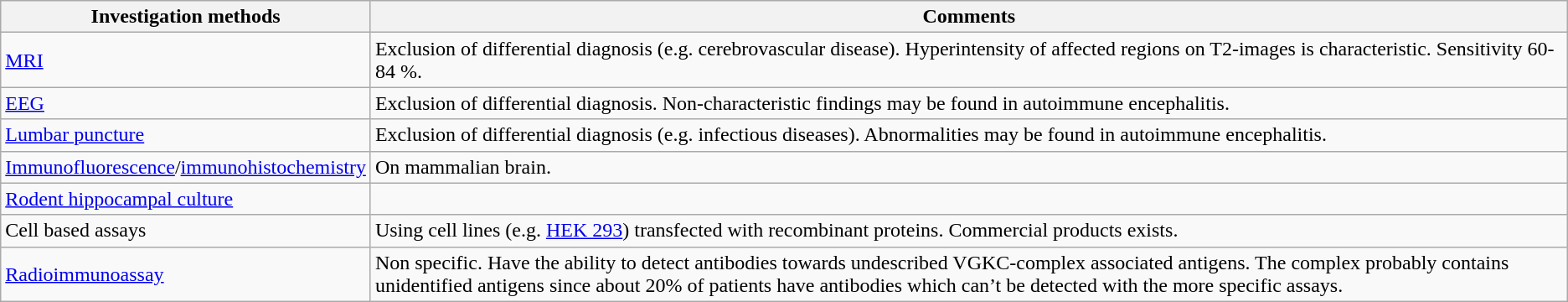<table class="wikitable">
<tr>
<th>Investigation methods</th>
<th>Comments</th>
</tr>
<tr>
<td><a href='#'>MRI</a></td>
<td>Exclusion of differential diagnosis (e.g. cerebrovascular disease). Hyperintensity of affected regions on T2-images is characteristic. Sensitivity 60-84 %.</td>
</tr>
<tr>
<td><a href='#'>EEG</a></td>
<td>Exclusion of differential diagnosis. Non-characteristic findings may be found in autoimmune encephalitis.</td>
</tr>
<tr>
<td><a href='#'>Lumbar puncture</a></td>
<td>Exclusion of differential diagnosis (e.g. infectious diseases). Abnormalities may be found in autoimmune encephalitis.</td>
</tr>
<tr>
<td><a href='#'>Immunofluorescence</a>/<a href='#'>immunohistochemistry</a></td>
<td>On mammalian brain.</td>
</tr>
<tr>
<td><a href='#'>Rodent hippocampal culture</a></td>
<td></td>
</tr>
<tr>
<td>Cell based assays</td>
<td>Using cell lines (e.g. <a href='#'>HEK 293</a>) transfected with recombinant proteins. Commercial products exists.</td>
</tr>
<tr>
<td><a href='#'>Radioimmunoassay</a></td>
<td>Non specific. Have the ability to detect antibodies towards undescribed VGKC-complex associated antigens. The complex probably contains unidentified antigens since about 20% of patients have antibodies which can’t be detected with the more specific assays.</td>
</tr>
</table>
